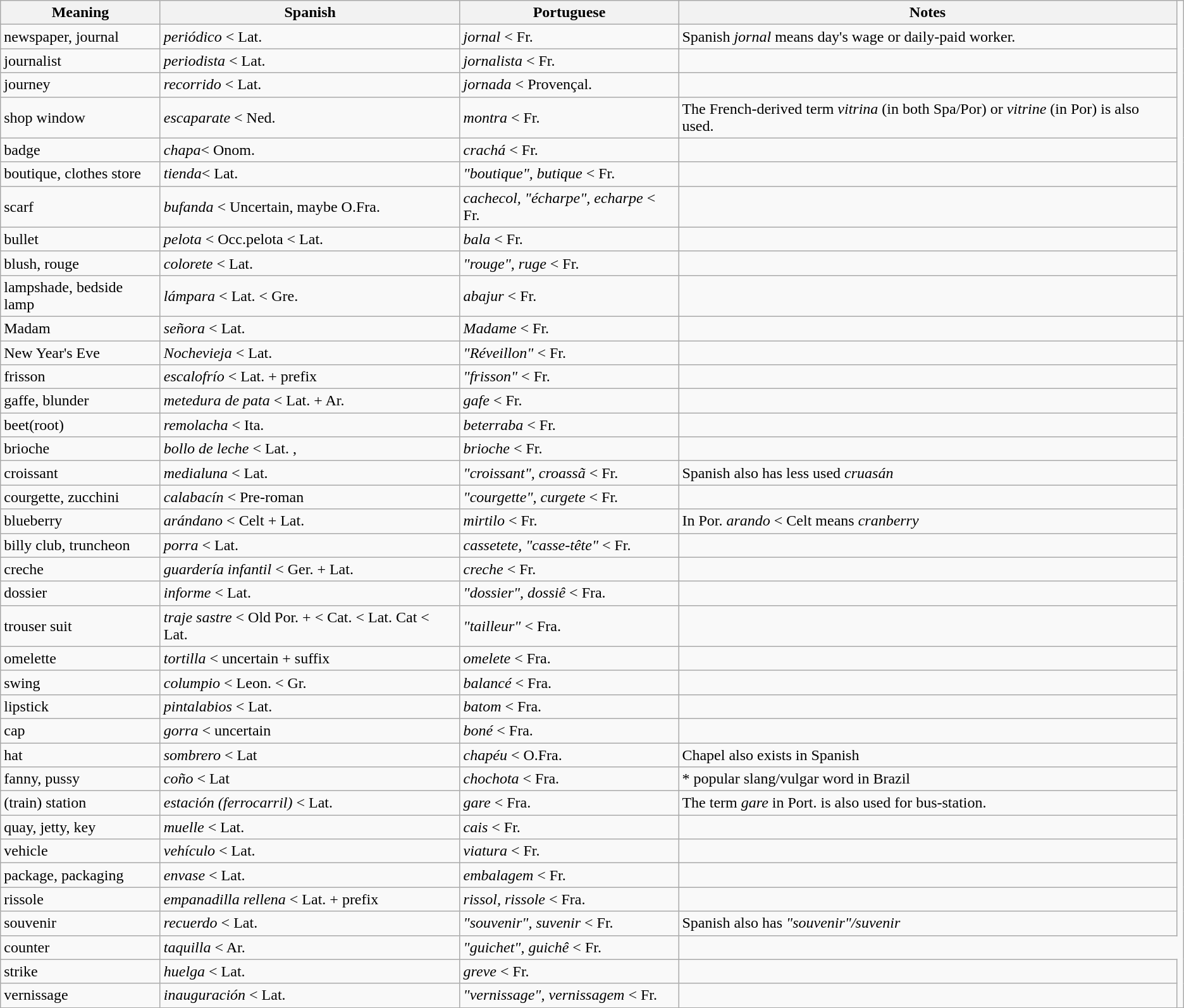<table class="wikitable">
<tr 2>
<th>Meaning</th>
<th>Spanish</th>
<th>Portuguese</th>
<th>Notes</th>
</tr>
<tr>
<td>newspaper, journal</td>
<td><em>periódico</em> < Lat. </td>
<td><em>jornal</em> < Fr. </td>
<td>Spanish <em>jornal</em> means day's wage or daily-paid worker.</td>
</tr>
<tr>
<td>journalist</td>
<td><em>periodista</em> < Lat. </td>
<td><em>jornalista</em> < Fr. </td>
<td></td>
</tr>
<tr>
<td>journey</td>
<td><em>recorrido</em> < Lat. </td>
<td><em>jornada</em> < Provençal. </td>
<td></td>
</tr>
<tr>
<td>shop window</td>
<td><em>escaparate</em> < Ned. </td>
<td><em>montra</em> < Fr. </td>
<td>The French-derived term  <em>vitrina</em> (in both Spa/Por) or  <em>vitrine</em> (in Por) is also used.</td>
</tr>
<tr>
<td>badge</td>
<td><em>chapa</em>< Onom. </td>
<td><em>crachá</em> < Fr. </td>
<td></td>
</tr>
<tr>
<td>boutique, clothes store</td>
<td><em>tienda</em>< Lat. </td>
<td><em>"boutique", butique</em> < Fr. </td>
<td></td>
</tr>
<tr>
<td>scarf</td>
<td><em>bufanda</em> < Uncertain, maybe O.Fra. </td>
<td><em>cachecol, "écharpe", echarpe</em> < Fr. </td>
<td></td>
</tr>
<tr>
<td>bullet</td>
<td><em>pelota</em> < Occ.pelota < Lat. </td>
<td><em>bala</em> < Fr. </td>
<td></td>
</tr>
<tr>
<td>blush, rouge</td>
<td><em>colorete</em> < Lat. </td>
<td><em>"rouge", ruge</em> < Fr. </td>
<td></td>
</tr>
<tr>
<td>lampshade, bedside lamp</td>
<td><em>lámpara</em> < Lat. < Gre. </td>
<td><em>abajur</em> < Fr. </td>
<td></td>
</tr>
<tr>
<td>Madam</td>
<td><em>señora</em> < Lat. </td>
<td><em>Madame</em> < Fr. </td>
<td></td>
<td></td>
</tr>
<tr>
<td>New Year's Eve</td>
<td><em>Nochevieja</em> < Lat. </td>
<td><em>"Réveillon"</em> < Fr. </td>
<td></td>
</tr>
<tr>
<td>frisson</td>
<td><em>escalofrío</em> < Lat. + prefix </td>
<td><em>"frisson"</em> < Fr. </td>
<td></td>
</tr>
<tr>
<td>gaffe, blunder</td>
<td><em>metedura de pata</em> < Lat. + Ar. </td>
<td><em>gafe</em> < Fr. </td>
<td></td>
</tr>
<tr>
<td>beet(root)</td>
<td><em>remolacha</em> < Ita. </td>
<td><em>beterraba</em> < Fr. </td>
<td></td>
</tr>
<tr>
<td>brioche</td>
<td><em>bollo de leche</em> < Lat. ,</td>
<td><em>brioche</em> < Fr. </td>
<td></td>
</tr>
<tr>
<td>croissant</td>
<td><em>medialuna</em> < Lat. </td>
<td><em>"croissant", croassã</em> < Fr. </td>
<td>Spanish also has less used <em>cruasán</em></td>
</tr>
<tr>
<td>courgette, zucchini</td>
<td><em>calabacín</em> < Pre-roman </td>
<td><em>"courgette", curgete</em> < Fr. </td>
<td></td>
</tr>
<tr>
<td>blueberry</td>
<td><em>arándano</em> < Celt + Lat. </td>
<td><em>mirtilo</em> < Fr. </td>
<td>In Por. <em>arando</em> < Celt  means <em>cranberry</em></td>
</tr>
<tr>
<td>billy club, truncheon</td>
<td><em>porra</em> < Lat. </td>
<td><em>cassetete, "casse-tête"</em> < Fr. </td>
<td></td>
</tr>
<tr>
<td>creche</td>
<td><em>guardería infantil</em> < Ger. + Lat. </td>
<td><em>creche</em> < Fr. </td>
<td></td>
</tr>
<tr>
<td>dossier</td>
<td><em>informe</em> < Lat. </td>
<td><em>"dossier", dossiê</em> < Fra. </td>
<td></td>
</tr>
<tr>
<td>trouser suit</td>
<td><em>traje sastre</em> < Old Por. + < Cat. < Lat.  Cat < Lat. </td>
<td><em>"tailleur"</em> < Fra. </td>
<td></td>
</tr>
<tr>
<td>omelette</td>
<td><em>tortilla</em> < uncertain + suffix </td>
<td><em>omelete</em> < Fra. </td>
<td></td>
</tr>
<tr>
<td>swing</td>
<td><em>columpio</em> < Leon. < Gr. </td>
<td><em>balancé</em> < Fra. </td>
<td></td>
</tr>
<tr>
<td>lipstick</td>
<td><em>pintalabios</em> < Lat. </td>
<td><em>batom</em> < Fra. </td>
<td></td>
</tr>
<tr>
<td>cap</td>
<td><em>gorra</em> < uncertain </td>
<td><em>boné</em> < Fra. </td>
<td></td>
</tr>
<tr>
<td>hat</td>
<td><em>sombrero</em> < Lat </td>
<td><em>chapéu</em> < O.Fra. </td>
<td>Chapel also exists in Spanish</td>
</tr>
<tr>
<td>fanny, pussy</td>
<td><em>coño</em> < Lat </td>
<td><em>chochota</em> < Fra. </td>
<td>* popular slang/vulgar word in Brazil</td>
</tr>
<tr>
<td>(train) station</td>
<td><em>estación (ferrocarril)</em> < Lat. </td>
<td><em>gare</em> < Fra. </td>
<td>The term <em>gare</em> in Port. is also used for bus-station.</td>
</tr>
<tr>
<td>quay, jetty, key</td>
<td><em>muelle</em> < Lat. </td>
<td><em>cais</em> < Fr. </td>
<td></td>
</tr>
<tr>
<td>vehicle</td>
<td><em>vehículo</em> < Lat. </td>
<td><em>viatura</em> < Fr. </td>
<td></td>
</tr>
<tr>
<td>package, packaging</td>
<td><em>envase</em> < Lat. </td>
<td><em>embalagem</em> < Fr. </td>
<td></td>
</tr>
<tr>
<td>rissole</td>
<td><em>empanadilla rellena</em> < Lat. + prefix </td>
<td><em>rissol, rissole</em> < Fra. </td>
<td></td>
</tr>
<tr>
<td>souvenir</td>
<td><em>recuerdo</em> < Lat. </td>
<td><em>"souvenir", suvenir</em> < Fr. </td>
<td>Spanish also has <em>"souvenir"/suvenir</em></td>
</tr>
<tr>
<td>counter</td>
<td><em>taquilla</em> < Ar. </td>
<td><em>"guichet", guichê</em> < Fr. </td>
</tr>
<tr>
<td>strike</td>
<td><em>huelga</em> < Lat. </td>
<td><em>greve</em> < Fr. </td>
<td></td>
</tr>
<tr>
<td>vernissage</td>
<td><em>inauguración</em> < Lat. </td>
<td><em>"vernissage", vernissagem</em> < Fr. </td>
<td></td>
</tr>
</table>
